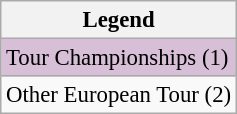<table class="wikitable" style="font-size:95%;">
<tr>
<th>Legend</th>
</tr>
<tr style="background:thistle">
<td>Tour Championships (1)</td>
</tr>
<tr>
<td>Other European Tour (2)</td>
</tr>
</table>
